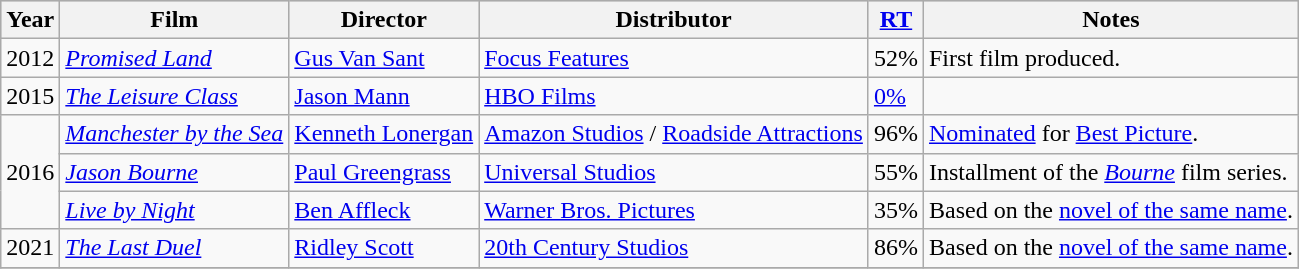<table class="wikitable">
<tr style="background:#ccc; text-align:center;">
<th>Year</th>
<th>Film</th>
<th>Director</th>
<th>Distributor</th>
<th><a href='#'>RT</a></th>
<th>Notes</th>
</tr>
<tr>
<td>2012</td>
<td><em><a href='#'>Promised Land</a></em></td>
<td><a href='#'>Gus Van Sant</a></td>
<td><a href='#'>Focus Features</a></td>
<td>52%</td>
<td>First film produced.</td>
</tr>
<tr>
<td>2015</td>
<td><em><a href='#'>The Leisure Class</a></em></td>
<td><a href='#'>Jason Mann</a></td>
<td><a href='#'>HBO Films</a></td>
<td><a href='#'>0%</a></td>
<td></td>
</tr>
<tr>
<td rowspan= "3">2016</td>
<td><em><a href='#'>Manchester by the Sea</a></em></td>
<td><a href='#'>Kenneth Lonergan</a></td>
<td><a href='#'>Amazon Studios</a> / <a href='#'>Roadside Attractions</a></td>
<td>96%</td>
<td><a href='#'>Nominated</a> for <a href='#'>Best Picture</a>.</td>
</tr>
<tr>
<td><em><a href='#'>Jason Bourne</a></em></td>
<td><a href='#'>Paul Greengrass</a></td>
<td><a href='#'>Universal Studios</a></td>
<td>55%</td>
<td>Installment of the <a href='#'><em>Bourne</em></a> film series.</td>
</tr>
<tr>
<td><em><a href='#'>Live by Night</a></em></td>
<td><a href='#'>Ben Affleck</a></td>
<td><a href='#'>Warner Bros. Pictures</a></td>
<td>35%</td>
<td>Based on the <a href='#'>novel of the same name</a>.</td>
</tr>
<tr>
<td>2021</td>
<td><em><a href='#'>The Last Duel</a></em></td>
<td><a href='#'>Ridley Scott</a></td>
<td><a href='#'>20th Century Studios</a></td>
<td>86%</td>
<td>Based on the <a href='#'>novel of the same name</a>.</td>
</tr>
<tr>
</tr>
</table>
